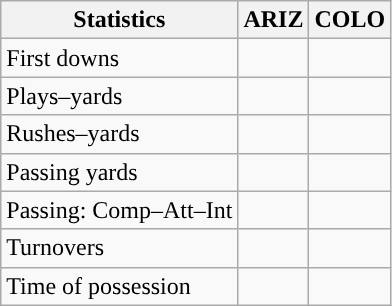<table class="wikitable" style="float:left">
<tr>
<th>Statistics</th>
<th>ARIZ</th>
<th>COLO</th>
</tr>
<tr>
<td>First downs</td>
<td></td>
<td></td>
</tr>
<tr>
<td>Plays–yards</td>
<td></td>
<td></td>
</tr>
<tr>
<td>Rushes–yards</td>
<td></td>
<td></td>
</tr>
<tr>
<td>Passing yards</td>
<td></td>
<td></td>
</tr>
<tr>
<td>Passing: Comp–Att–Int</td>
<td></td>
<td></td>
</tr>
<tr>
<td>Turnovers</td>
<td></td>
<td></td>
</tr>
<tr>
<td>Time of possession</td>
<td></td>
<td></td>
</tr>
</table>
